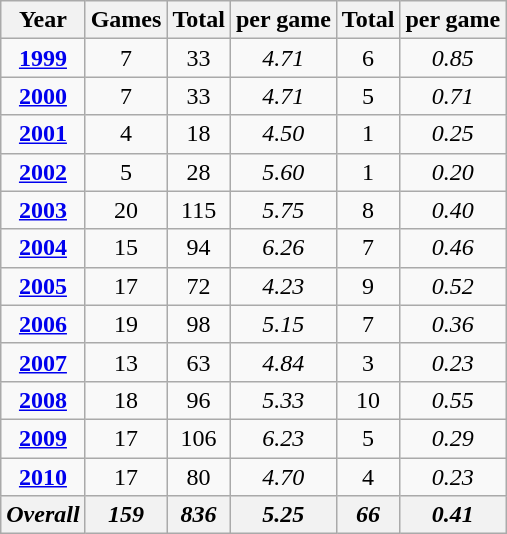<table class="wikitable" style="text-align:center">
<tr>
<th>Year</th>
<th>Games</th>
<th>Total </th>
<th> per game</th>
<th>Total </th>
<th> per game</th>
</tr>
<tr>
<td><strong><a href='#'>1999</a></strong></td>
<td>7</td>
<td>33</td>
<td><em>4.71</em></td>
<td>6</td>
<td><em>0.85</em></td>
</tr>
<tr>
<td><strong><a href='#'>2000</a></strong></td>
<td>7</td>
<td>33</td>
<td><em>4.71</em></td>
<td>5</td>
<td><em>0.71</em></td>
</tr>
<tr>
<td><strong><a href='#'>2001</a></strong></td>
<td>4</td>
<td>18</td>
<td><em>4.50</em></td>
<td>1</td>
<td><em>0.25</em></td>
</tr>
<tr>
<td><strong><a href='#'>2002</a></strong></td>
<td>5</td>
<td>28</td>
<td><em>5.60</em></td>
<td>1</td>
<td><em>0.20</em></td>
</tr>
<tr>
<td><strong><a href='#'>2003</a></strong></td>
<td>20</td>
<td>115</td>
<td><em>5.75</em></td>
<td>8</td>
<td><em>0.40</em></td>
</tr>
<tr>
<td><strong><a href='#'>2004</a></strong></td>
<td>15</td>
<td>94</td>
<td><em>6.26</em></td>
<td>7</td>
<td><em>0.46</em></td>
</tr>
<tr>
<td><strong><a href='#'>2005</a></strong></td>
<td>17</td>
<td>72</td>
<td><em>4.23</em></td>
<td>9</td>
<td><em>0.52</em></td>
</tr>
<tr>
<td><strong><a href='#'>2006</a></strong></td>
<td>19</td>
<td>98</td>
<td><em>5.15</em></td>
<td>7</td>
<td><em>0.36</em></td>
</tr>
<tr>
<td><strong><a href='#'>2007</a></strong></td>
<td>13</td>
<td>63</td>
<td><em>4.84</em></td>
<td>3</td>
<td><em>0.23</em></td>
</tr>
<tr>
<td><strong><a href='#'>2008</a></strong></td>
<td>18</td>
<td>96</td>
<td><em>5.33</em></td>
<td>10</td>
<td><em>0.55</em></td>
</tr>
<tr>
<td><strong><a href='#'>2009</a></strong></td>
<td>17</td>
<td>106</td>
<td><em>6.23</em></td>
<td>5</td>
<td><em>0.29</em></td>
</tr>
<tr>
<td><strong><a href='#'>2010</a></strong></td>
<td>17</td>
<td>80</td>
<td><em>4.70</em></td>
<td>4</td>
<td><em>0.23</em></td>
</tr>
<tr>
<th><strong><em>Overall</em></strong></th>
<th><em>159</em></th>
<th><em>836</em></th>
<th><em>5.25</em></th>
<th><em>66</em></th>
<th><em>0.41</em></th>
</tr>
</table>
